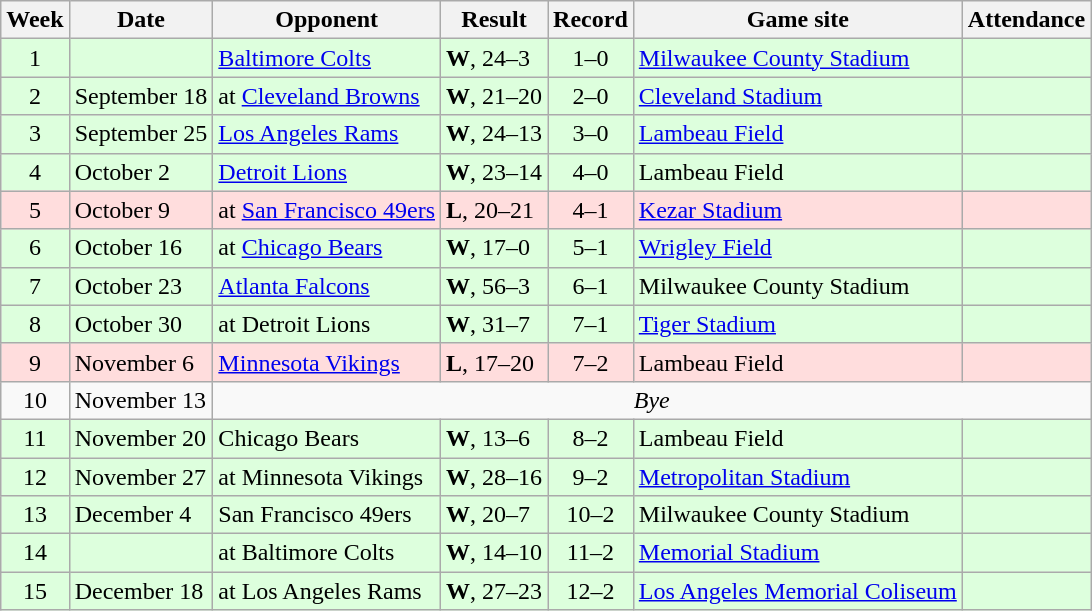<table class="wikitable">
<tr>
<th>Week</th>
<th>Date</th>
<th>Opponent</th>
<th>Result</th>
<th>Record</th>
<th>Game site</th>
<th>Attendance</th>
</tr>
<tr style="background:#dfd;">
<td align=center>1</td>
<td></td>
<td><a href='#'>Baltimore Colts</a></td>
<td><strong>W</strong>, 24–3</td>
<td align=center>1–0</td>
<td><a href='#'>Milwaukee County Stadium</a></td>
<td></td>
</tr>
<tr style="background:#dfd;">
<td align=center>2</td>
<td>September 18</td>
<td>at <a href='#'>Cleveland Browns</a></td>
<td><strong>W</strong>, 21–20</td>
<td align=center>2–0</td>
<td><a href='#'>Cleveland Stadium</a></td>
<td></td>
</tr>
<tr style="background:#dfd;">
<td align=center>3</td>
<td>September 25</td>
<td><a href='#'>Los Angeles Rams</a></td>
<td><strong>W</strong>, 24–13</td>
<td align=center>3–0</td>
<td><a href='#'>Lambeau Field</a></td>
<td></td>
</tr>
<tr style="background:#dfd;">
<td align=center>4</td>
<td>October 2</td>
<td><a href='#'>Detroit Lions</a></td>
<td><strong>W</strong>, 23–14</td>
<td align=center>4–0</td>
<td>Lambeau Field</td>
<td></td>
</tr>
<tr style="background:#fdd;">
<td align=center>5</td>
<td>October 9</td>
<td>at <a href='#'>San Francisco 49ers</a></td>
<td><strong>L</strong>, 20–21</td>
<td align=center>4–1</td>
<td><a href='#'>Kezar Stadium</a></td>
<td></td>
</tr>
<tr style="background:#dfd;">
<td align=center>6</td>
<td>October 16</td>
<td>at <a href='#'>Chicago Bears</a></td>
<td><strong>W</strong>, 17–0</td>
<td align=center>5–1</td>
<td><a href='#'>Wrigley Field</a></td>
<td></td>
</tr>
<tr style="background:#dfd;">
<td align=center>7</td>
<td>October 23</td>
<td><a href='#'>Atlanta Falcons</a></td>
<td><strong>W</strong>, 56–3</td>
<td align=center>6–1</td>
<td>Milwaukee County Stadium</td>
<td></td>
</tr>
<tr style="background:#dfd;">
<td align=center>8</td>
<td>October 30</td>
<td>at Detroit Lions</td>
<td><strong>W</strong>, 31–7</td>
<td align=center>7–1</td>
<td><a href='#'>Tiger Stadium</a></td>
<td></td>
</tr>
<tr style="background:#fdd;">
<td align=center>9</td>
<td>November 6</td>
<td><a href='#'>Minnesota Vikings</a></td>
<td><strong>L</strong>, 17–20</td>
<td align=center>7–2</td>
<td>Lambeau Field</td>
<td></td>
</tr>
<tr>
<td align=center>10</td>
<td>November 13</td>
<td colspan="5" style="text-align:center;"><em>Bye</em></td>
</tr>
<tr style="background:#dfd;">
<td align=center>11</td>
<td>November 20</td>
<td>Chicago Bears</td>
<td><strong>W</strong>, 13–6</td>
<td align=center>8–2</td>
<td>Lambeau Field</td>
<td></td>
</tr>
<tr style="background:#dfd;">
<td align=center>12</td>
<td>November 27</td>
<td>at Minnesota Vikings</td>
<td><strong>W</strong>, 28–16</td>
<td align=center>9–2</td>
<td><a href='#'>Metropolitan Stadium</a></td>
<td></td>
</tr>
<tr style="background:#dfd;">
<td align=center>13</td>
<td>December 4</td>
<td>San Francisco 49ers</td>
<td><strong>W</strong>, 20–7</td>
<td align=center>10–2</td>
<td>Milwaukee County Stadium</td>
<td></td>
</tr>
<tr style="background:#dfd;">
<td align=center>14</td>
<td></td>
<td>at Baltimore Colts</td>
<td><strong>W</strong>, 14–10</td>
<td align=center>11–2</td>
<td><a href='#'>Memorial Stadium</a></td>
<td></td>
</tr>
<tr style="background:#dfd;">
<td align=center>15</td>
<td>December 18</td>
<td>at Los Angeles Rams</td>
<td><strong>W</strong>, 27–23</td>
<td align=center>12–2</td>
<td><a href='#'>Los Angeles Memorial Coliseum</a></td>
<td></td>
</tr>
</table>
